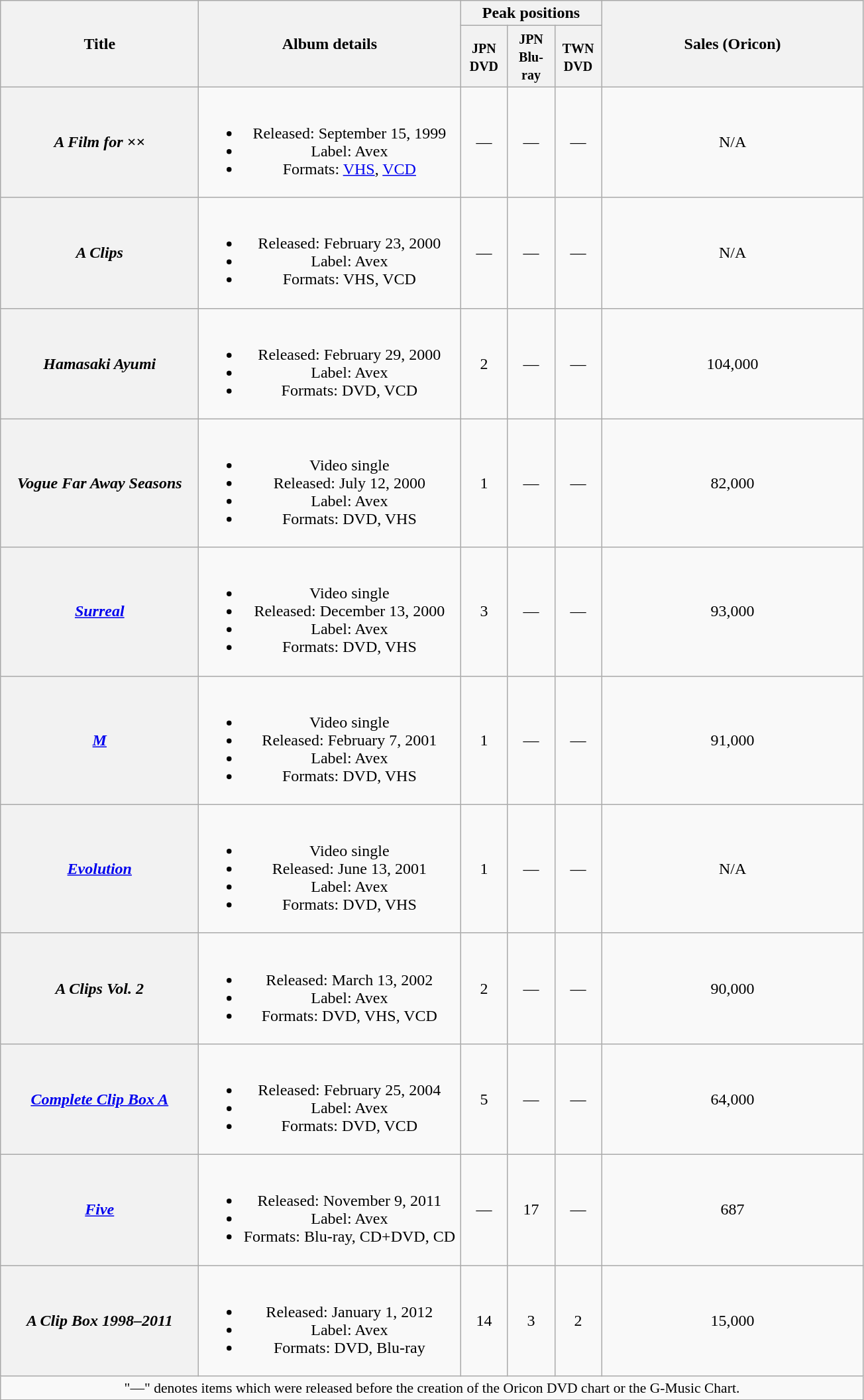<table class="wikitable plainrowheaders" style="text-align:center;">
<tr>
<th style="width:12em;" rowspan="2">Title</th>
<th style="width:16em;" rowspan="2">Album details</th>
<th colspan="3">Peak positions</th>
<th style="width:16em;" rowspan="2">Sales (Oricon)</th>
</tr>
<tr>
<th style="width:2.5em;"><small>JPN DVD</small><br></th>
<th style="width:2.5em;"><small>JPN Blu-ray</small><br></th>
<th style="width:2.5em;"><small>TWN DVD</small><br></th>
</tr>
<tr>
<th scope="row"><em>A Film for ××</em></th>
<td><br><ul><li>Released: September 15, 1999</li><li>Label: Avex</li><li>Formats: <a href='#'>VHS</a>, <a href='#'>VCD</a></li></ul></td>
<td>—</td>
<td>—</td>
<td>—</td>
<td>N/A</td>
</tr>
<tr>
<th scope="row"><em>A Clips</em></th>
<td><br><ul><li>Released: February 23, 2000</li><li>Label: Avex</li><li>Formats: VHS, VCD</li></ul></td>
<td>—</td>
<td>—</td>
<td>—</td>
<td>N/A</td>
</tr>
<tr>
<th scope="row"><em>Hamasaki Ayumi</em></th>
<td><br><ul><li>Released: February 29, 2000</li><li>Label: Avex</li><li>Formats: DVD, VCD</li></ul></td>
<td>2</td>
<td>—</td>
<td>—</td>
<td>104,000</td>
</tr>
<tr>
<th scope="row"><em>Vogue Far Away Seasons</em></th>
<td><br><ul><li>Video single</li><li>Released: July 12, 2000</li><li>Label: Avex</li><li>Formats: DVD, VHS</li></ul></td>
<td>1</td>
<td>—</td>
<td>—</td>
<td>82,000</td>
</tr>
<tr>
<th scope="row"><em><a href='#'>Surreal</a></em></th>
<td><br><ul><li>Video single</li><li>Released: December 13, 2000</li><li>Label: Avex</li><li>Formats: DVD, VHS</li></ul></td>
<td>3</td>
<td>—</td>
<td>—</td>
<td>93,000</td>
</tr>
<tr>
<th scope="row"><em><a href='#'>M</a></em></th>
<td><br><ul><li>Video single</li><li>Released: February 7, 2001</li><li>Label: Avex</li><li>Formats: DVD, VHS</li></ul></td>
<td>1</td>
<td>—</td>
<td>—</td>
<td>91,000</td>
</tr>
<tr>
<th scope="row"><em><a href='#'>Evolution</a></em></th>
<td><br><ul><li>Video single</li><li>Released: June 13, 2001</li><li>Label: Avex</li><li>Formats: DVD, VHS</li></ul></td>
<td>1</td>
<td>—</td>
<td>—</td>
<td>N/A</td>
</tr>
<tr>
<th scope="row"><em>A Clips Vol. 2</em></th>
<td><br><ul><li>Released: March 13, 2002</li><li>Label: Avex</li><li>Formats: DVD, VHS, VCD</li></ul></td>
<td>2</td>
<td>—</td>
<td>—</td>
<td>90,000</td>
</tr>
<tr>
<th scope="row"><em><a href='#'>Complete Clip Box A</a></em></th>
<td><br><ul><li>Released: February 25, 2004</li><li>Label: Avex</li><li>Formats: DVD, VCD</li></ul></td>
<td>5</td>
<td>—</td>
<td>—</td>
<td>64,000</td>
</tr>
<tr>
<th scope="row"><em><a href='#'>Five</a></em></th>
<td><br><ul><li>Released: November 9, 2011</li><li>Label: Avex</li><li>Formats: Blu-ray, CD+DVD, CD</li></ul></td>
<td>—</td>
<td>17</td>
<td>—</td>
<td>687</td>
</tr>
<tr>
<th scope="row"><em>A Clip Box 1998–2011</em></th>
<td><br><ul><li>Released: January 1, 2012</li><li>Label: Avex</li><li>Formats: DVD, Blu-ray</li></ul></td>
<td>14</td>
<td>3</td>
<td>2</td>
<td>15,000</td>
</tr>
<tr>
<td colspan="8" align="center" style="font-size:90%;">"—" denotes items which were released before the creation of the Oricon DVD chart or the G-Music Chart.</td>
</tr>
</table>
